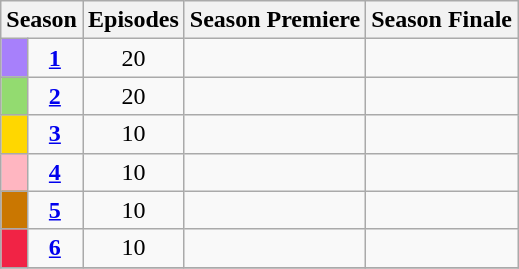<table class="wikitable">
<tr>
<th colspan="2">Season</th>
<th>Episodes</th>
<th>Season Premiere</th>
<th>Season Finale</th>
</tr>
<tr>
<td style="background:#A780FB; height:5px;"></td>
<td style="text-align:center;"><strong><a href='#'>1</a></strong></td>
<td style="text-align:center;">20</td>
<td style="text-align:center;"></td>
<td style="text-align:center;"></td>
</tr>
<tr>
<td style="background:#93DB70; height:5px;"></td>
<td style="text-align:center;"><strong><a href='#'>2</a></strong></td>
<td style="text-align:center;">20</td>
<td style="text-align:center;"></td>
<td style="text-align:center;"></td>
</tr>
<tr>
<td style="background:#FFD700; height:5px;"></td>
<td style="text-align:center;"><strong><a href='#'>3</a></strong></td>
<td style="text-align:center;">10</td>
<td style="text-align:center;"></td>
<td style="text-align:center;"></td>
</tr>
<tr>
<td style="background:#FFB6C1; height:5px;"></td>
<td style="text-align:center;"><strong><a href='#'>4</a></strong></td>
<td style="text-align:center;">10</td>
<td style="text-align:center;"></td>
<td style="text-align:center;"></td>
</tr>
<tr>
<td style="background:#CA7701; height:5px;"></td>
<td style="text-align:center;"><strong><a href='#'>5</a></strong></td>
<td style="text-align:center;">10</td>
<td style="text-align:center;"></td>
<td style="text-align:center;"></td>
</tr>
<tr>
<td style="background:#F12345; height:5px;"></td>
<td style="text-align:center;"><strong><a href='#'>6</a></strong></td>
<td style="text-align:center;">10</td>
<td style="text-align:center;"></td>
<td style="text-align:center;"></td>
</tr>
<tr>
</tr>
</table>
